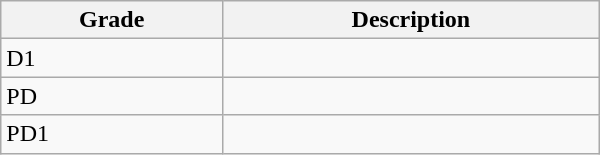<table class="wikitable" border="1" style="width: 400px;">
<tr>
<th>Grade</th>
<th>Description</th>
</tr>
<tr>
<td>D1</td>
<td><br></td>
</tr>
<tr>
<td>PD</td>
<td><br></td>
</tr>
<tr>
<td>PD1</td>
<td><br></td>
</tr>
</table>
